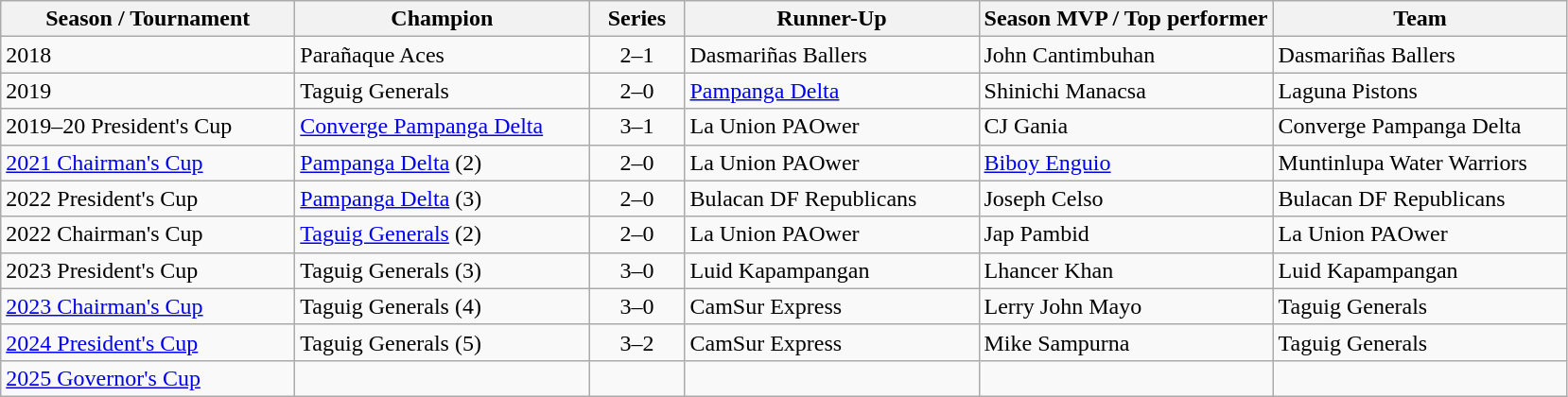<table class="wikitable">
<tr>
<th style="width:200px;">Season / Tournament</th>
<th style="width:200px;">Champion</th>
<th style="width:60px;">Series</th>
<th style="width:200px;">Runner-Up</th>
<th style="width:200px;">Season MVP / Top performer</th>
<th style="width:200px;">Team</th>
</tr>
<tr>
<td>2018</td>
<td>Parañaque Aces</td>
<td align=center>2–1</td>
<td>Dasmariñas Ballers</td>
<td>John Cantimbuhan</td>
<td>Dasmariñas Ballers</td>
</tr>
<tr>
<td>2019</td>
<td>Taguig Generals</td>
<td align=center>2–0</td>
<td><a href='#'>Pampanga Delta</a></td>
<td>Shinichi Manacsa</td>
<td>Laguna Pistons</td>
</tr>
<tr>
<td>2019–20 President's Cup</td>
<td><a href='#'>Converge Pampanga Delta</a></td>
<td align=center>3–1</td>
<td>La Union PAOwer</td>
<td>CJ Gania</td>
<td>Converge Pampanga Delta</td>
</tr>
<tr>
<td><a href='#'>2021 Chairman's Cup</a></td>
<td><a href='#'>Pampanga Delta</a> (2)</td>
<td align=center>2–0</td>
<td>La Union PAOwer</td>
<td><a href='#'>Biboy Enguio</a></td>
<td>Muntinlupa Water Warriors</td>
</tr>
<tr>
<td>2022 President's Cup</td>
<td><a href='#'>Pampanga Delta</a> (3)</td>
<td align=center>2–0</td>
<td>Bulacan DF Republicans</td>
<td>Joseph Celso</td>
<td>Bulacan DF Republicans</td>
</tr>
<tr>
<td>2022 Chairman's Cup</td>
<td><a href='#'>Taguig Generals</a> (2)</td>
<td align=center>2–0</td>
<td>La Union PAOwer</td>
<td>Jap Pambid</td>
<td>La Union PAOwer</td>
</tr>
<tr>
<td>2023 President's Cup</td>
<td>Taguig Generals (3)</td>
<td align=center>3–0</td>
<td>Luid Kapampangan</td>
<td>Lhancer Khan</td>
<td>Luid Kapampangan</td>
</tr>
<tr>
<td><a href='#'>2023 Chairman's Cup</a></td>
<td>Taguig Generals (4)</td>
<td align=center>3–0</td>
<td>CamSur Express</td>
<td>Lerry John Mayo</td>
<td>Taguig Generals</td>
</tr>
<tr>
<td><a href='#'>2024 President's Cup</a></td>
<td>Taguig Generals (5)</td>
<td align=center>3–2</td>
<td>CamSur Express</td>
<td>Mike Sampurna</td>
<td>Taguig Generals</td>
</tr>
<tr>
<td><a href='#'>2025 Governor's Cup</a></td>
<td></td>
<td align=center></td>
<td></td>
<td></td>
<td></td>
</tr>
</table>
